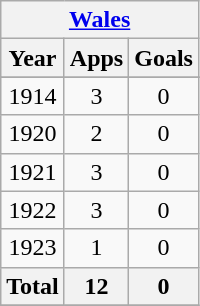<table class="wikitable" style="text-align:center">
<tr>
<th colspan=3><a href='#'>Wales</a></th>
</tr>
<tr>
<th>Year</th>
<th>Apps</th>
<th>Goals</th>
</tr>
<tr>
</tr>
<tr>
<td>1914</td>
<td>3</td>
<td>0</td>
</tr>
<tr>
<td>1920</td>
<td>2</td>
<td>0</td>
</tr>
<tr>
<td>1921</td>
<td>3</td>
<td>0</td>
</tr>
<tr>
<td>1922</td>
<td>3</td>
<td>0</td>
</tr>
<tr>
<td>1923</td>
<td>1</td>
<td>0</td>
</tr>
<tr>
<th>Total</th>
<th>12</th>
<th>0</th>
</tr>
<tr>
</tr>
</table>
